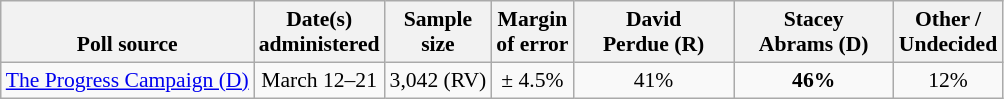<table class="wikitable" style="font-size:90%;text-align:center;">
<tr valign=bottom>
<th>Poll source</th>
<th>Date(s)<br>administered</th>
<th>Sample<br>size</th>
<th>Margin<br>of error</th>
<th style="width:100px;">David<br>Perdue (R)</th>
<th style="width:100px;">Stacey<br>Abrams (D)</th>
<th>Other /<br>Undecided</th>
</tr>
<tr>
<td style="text-align:left;"><a href='#'>The Progress Campaign (D)</a></td>
<td>March 12–21</td>
<td>3,042 (RV)</td>
<td>± 4.5%</td>
<td>41%</td>
<td><strong>46%</strong></td>
<td>12%</td>
</tr>
</table>
